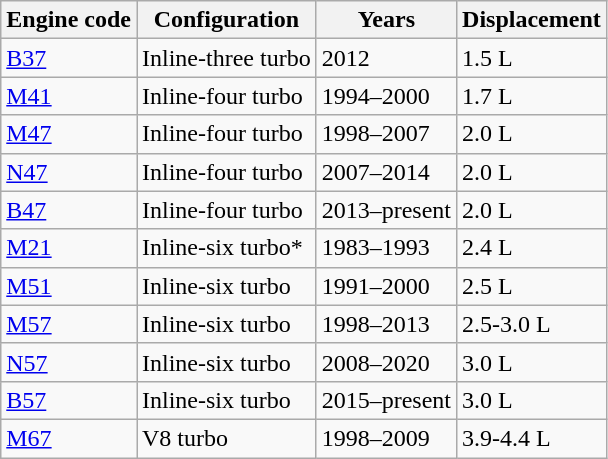<table class="wikitable sortable" style="text-align: left;">
<tr>
<th>Engine code</th>
<th>Configuration</th>
<th>Years</th>
<th>Displacement</th>
</tr>
<tr>
<td><a href='#'>B37</a></td>
<td>Inline-three turbo</td>
<td>2012</td>
<td>1.5 L</td>
</tr>
<tr>
<td><a href='#'>M41</a></td>
<td>Inline-four turbo</td>
<td>1994–2000</td>
<td>1.7 L</td>
</tr>
<tr>
<td><a href='#'>M47</a></td>
<td>Inline-four turbo</td>
<td>1998–2007</td>
<td>2.0 L</td>
</tr>
<tr>
<td><a href='#'>N47</a></td>
<td>Inline-four turbo</td>
<td>2007–2014</td>
<td>2.0 L</td>
</tr>
<tr>
<td><a href='#'>B47</a></td>
<td>Inline-four turbo</td>
<td>2013–present</td>
<td>2.0 L</td>
</tr>
<tr>
<td><a href='#'>M21</a></td>
<td>Inline-six turbo*</td>
<td>1983–1993</td>
<td>2.4 L</td>
</tr>
<tr>
<td><a href='#'>M51</a></td>
<td>Inline-six turbo</td>
<td>1991–2000</td>
<td>2.5 L</td>
</tr>
<tr>
<td><a href='#'>M57</a></td>
<td>Inline-six turbo</td>
<td>1998–2013</td>
<td>2.5-3.0 L</td>
</tr>
<tr>
<td><a href='#'>N57</a></td>
<td>Inline-six turbo</td>
<td>2008–2020</td>
<td>3.0 L</td>
</tr>
<tr>
<td><a href='#'>B57</a></td>
<td>Inline-six turbo</td>
<td>2015–present</td>
<td>3.0 L</td>
</tr>
<tr>
<td><a href='#'>M67</a></td>
<td>V8 turbo</td>
<td>1998–2009</td>
<td>3.9-4.4 L</td>
</tr>
</table>
